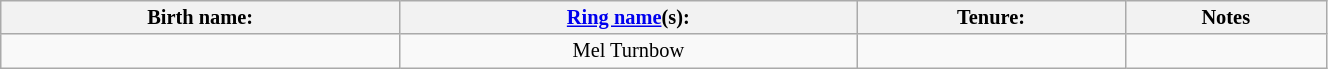<table class="sortable wikitable" style="font-size:85%; text-align:center; width:70%;">
<tr>
<th>Birth name:</th>
<th><a href='#'>Ring name</a>(s):</th>
<th>Tenure:</th>
<th>Notes</th>
</tr>
<tr>
<td></td>
<td>Mel Turnbow</td>
<td sort></td>
<td></td>
</tr>
</table>
